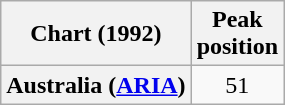<table class="wikitable plainrowheaders" style="text-align:center">
<tr>
<th scope="col">Chart (1992)</th>
<th scope="col">Peak<br>position</th>
</tr>
<tr>
<th scope="row">Australia (<a href='#'>ARIA</a>)</th>
<td>51</td>
</tr>
</table>
